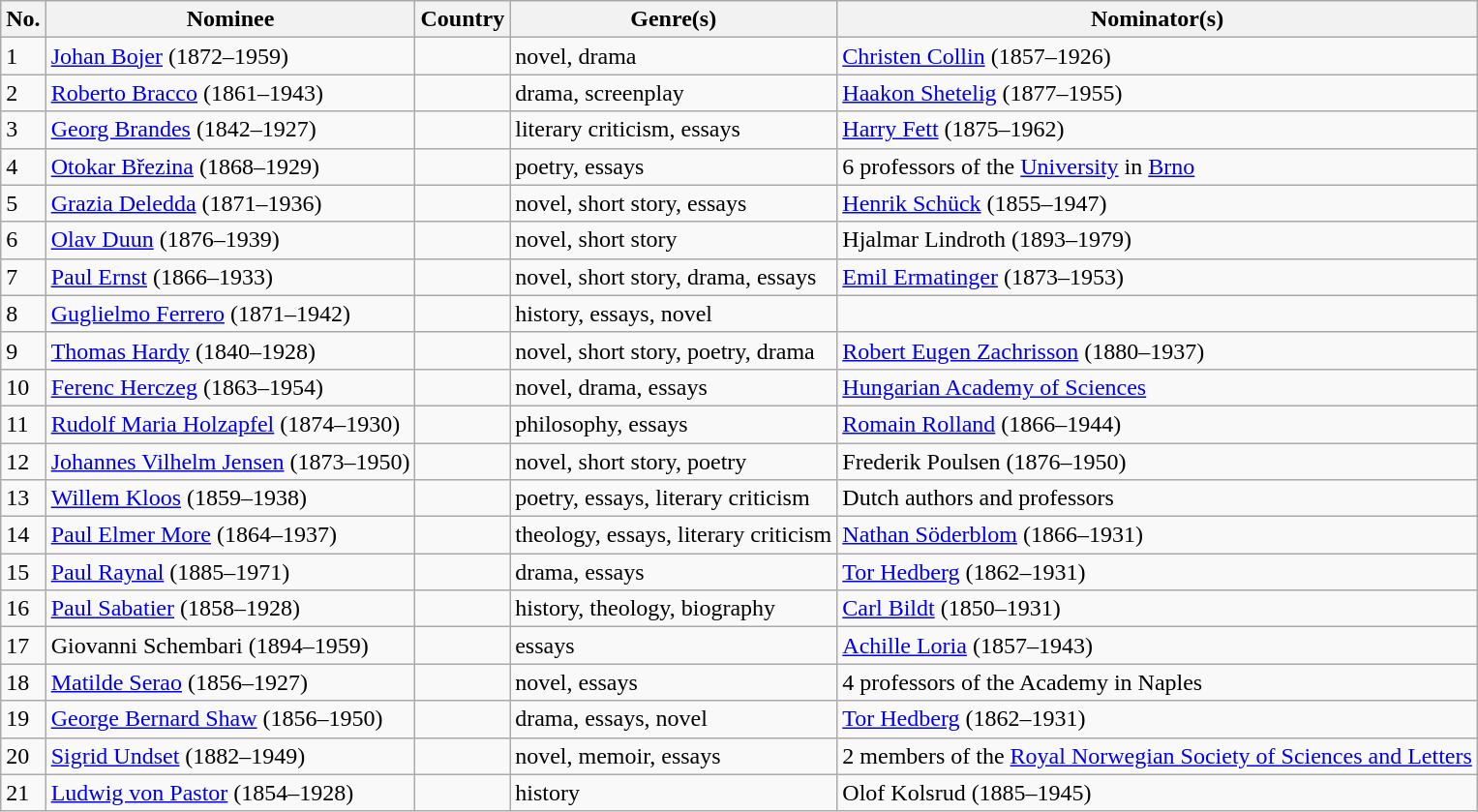<table class="sortable wikitable mw-collapsible">
<tr>
<th scope=col>No.</th>
<th scope=col>Nominee</th>
<th scope=col>Country</th>
<th scope=col>Genre(s)</th>
<th scope=col>Nominator(s)</th>
</tr>
<tr>
<td>1</td>
<td><a href='#'>Johan Bojer</a> (1872–1959)</td>
<td></td>
<td>novel, drama</td>
<td><a href='#'>Christen Collin</a> (1857–1926)</td>
</tr>
<tr>
<td>2</td>
<td><a href='#'>Roberto Bracco</a> (1861–1943)</td>
<td></td>
<td>drama, screenplay</td>
<td><a href='#'>Haakon Shetelig</a> (1877–1955)</td>
</tr>
<tr>
<td>3</td>
<td><a href='#'>Georg Brandes</a> (1842–1927)</td>
<td></td>
<td>literary criticism, essays</td>
<td><a href='#'>Harry Fett</a> (1875–1962)</td>
</tr>
<tr>
<td>4</td>
<td><a href='#'>Otokar Březina</a> (1868–1929)</td>
<td></td>
<td>poetry, essays</td>
<td>6 professors of the <a href='#'>University</a> in <a href='#'>Brno</a></td>
</tr>
<tr>
<td>5</td>
<td><a href='#'>Grazia Deledda</a> (1871–1936)</td>
<td></td>
<td>novel, short story, essays</td>
<td><a href='#'>Henrik Schück</a> (1855–1947)</td>
</tr>
<tr>
<td>6</td>
<td><a href='#'>Olav Duun</a> (1876–1939)</td>
<td></td>
<td>novel, short story</td>
<td>Hjalmar Lindroth (1893–1979)</td>
</tr>
<tr>
<td>7</td>
<td><a href='#'>Paul Ernst</a> (1866–1933)</td>
<td></td>
<td>novel, short story, drama, essays</td>
<td><a href='#'>Emil Ermatinger</a> (1873–1953)</td>
</tr>
<tr>
<td>8</td>
<td><a href='#'>Guglielmo Ferrero</a> (1871–1942)</td>
<td></td>
<td>history, essays, novel</td>
<td></td>
</tr>
<tr>
<td>9</td>
<td><a href='#'>Thomas Hardy</a> (1840–1928)</td>
<td></td>
<td>novel, short story, poetry, drama</td>
<td><a href='#'>Robert Eugen Zachrisson</a> (1880–1937)</td>
</tr>
<tr>
<td>10</td>
<td><a href='#'>Ferenc Herczeg</a> (1863–1954)</td>
<td></td>
<td>novel, drama, essays</td>
<td><a href='#'>Hungarian Academy of Sciences</a></td>
</tr>
<tr>
<td>11</td>
<td><a href='#'>Rudolf Maria Holzapfel</a> (1874–1930)</td>
<td></td>
<td>philosophy, essays</td>
<td> <a href='#'>Romain Rolland</a> (1866–1944)</td>
</tr>
<tr>
<td>12</td>
<td><a href='#'>Johannes Vilhelm Jensen</a> (1873–1950)</td>
<td></td>
<td>novel, short story, poetry</td>
<td>Frederik Poulsen (1876–1950)</td>
</tr>
<tr>
<td>13</td>
<td><a href='#'>Willem Kloos</a> (1859–1938)</td>
<td></td>
<td>poetry, essays, literary criticism</td>
<td>Dutch authors and professors</td>
</tr>
<tr>
<td>14</td>
<td><a href='#'>Paul Elmer More</a> (1864–1937)</td>
<td></td>
<td>theology, essays, literary criticism</td>
<td><a href='#'>Nathan Söderblom</a> (1866–1931)</td>
</tr>
<tr>
<td>15</td>
<td><a href='#'>Paul Raynal</a> (1885–1971)</td>
<td></td>
<td>drama, essays</td>
<td><a href='#'>Tor Hedberg</a> (1862–1931)</td>
</tr>
<tr>
<td>16</td>
<td><a href='#'>Paul Sabatier</a> (1858–1928)</td>
<td></td>
<td>history, theology, biography</td>
<td><a href='#'>Carl Bildt</a> (1850–1931)</td>
</tr>
<tr>
<td>17</td>
<td>Giovanni Schembari (1894–1959)</td>
<td></td>
<td>essays</td>
<td><a href='#'>Achille Loria</a> (1857–1943)</td>
</tr>
<tr>
<td>18</td>
<td><a href='#'>Matilde Serao</a> (1856–1927)</td>
<td></td>
<td>novel, essays</td>
<td>4 professors of the Academy in Naples</td>
</tr>
<tr>
<td>19</td>
<td><a href='#'>George Bernard Shaw</a> (1856–1950)</td>
<td></td>
<td>drama, essays, novel</td>
<td><a href='#'>Tor Hedberg</a> (1862–1931)</td>
</tr>
<tr>
<td>20</td>
<td><a href='#'>Sigrid Undset</a> (1882–1949)</td>
<td></td>
<td>novel, memoir, essays</td>
<td>2 members of the <a href='#'>Royal Norwegian Society of Sciences and Letters</a></td>
</tr>
<tr>
<td>21</td>
<td><a href='#'>Ludwig von Pastor</a> (1854–1928)</td>
<td></td>
<td>history</td>
<td>Olof Kolsrud (1885–1945)</td>
</tr>
</table>
